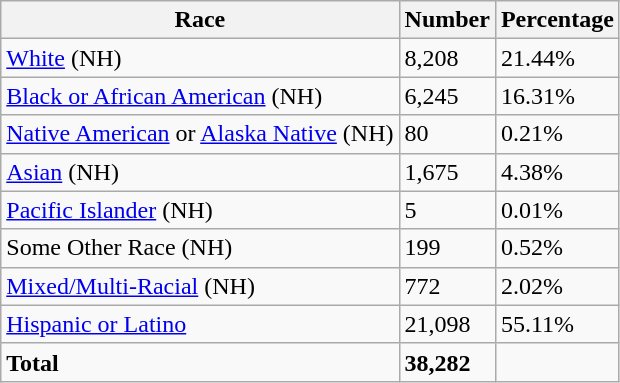<table class="wikitable">
<tr>
<th>Race</th>
<th>Number</th>
<th>Percentage</th>
</tr>
<tr>
<td><a href='#'>White</a> (NH)</td>
<td>8,208</td>
<td>21.44%</td>
</tr>
<tr>
<td><a href='#'>Black or African American</a> (NH)</td>
<td>6,245</td>
<td>16.31%</td>
</tr>
<tr>
<td><a href='#'>Native American</a> or <a href='#'>Alaska Native</a> (NH)</td>
<td>80</td>
<td>0.21%</td>
</tr>
<tr>
<td><a href='#'>Asian</a> (NH)</td>
<td>1,675</td>
<td>4.38%</td>
</tr>
<tr>
<td><a href='#'>Pacific Islander</a> (NH)</td>
<td>5</td>
<td>0.01%</td>
</tr>
<tr>
<td>Some Other Race (NH)</td>
<td>199</td>
<td>0.52%</td>
</tr>
<tr>
<td><a href='#'>Mixed/Multi-Racial</a> (NH)</td>
<td>772</td>
<td>2.02%</td>
</tr>
<tr>
<td><a href='#'>Hispanic or Latino</a></td>
<td>21,098</td>
<td>55.11%</td>
</tr>
<tr>
<td><strong>Total</strong></td>
<td><strong>38,282</strong></td>
<td></td>
</tr>
</table>
